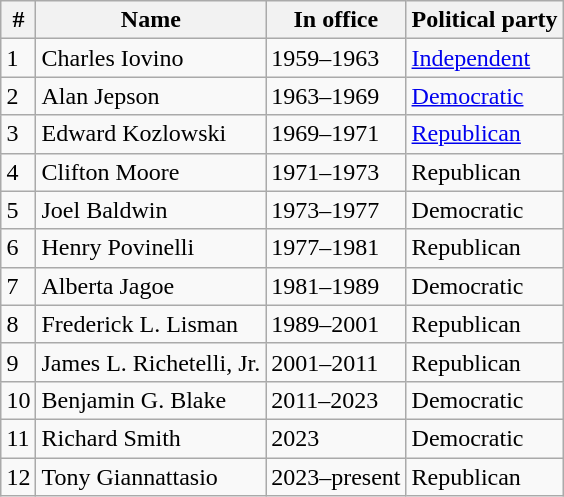<table class="wikitable" style="margin-left: auto; margin-right: auto; border: none">
<tr>
<th>#</th>
<th>Name</th>
<th>In office</th>
<th>Political party</th>
</tr>
<tr>
<td>1</td>
<td>Charles Iovino</td>
<td>1959–1963</td>
<td><a href='#'>Independent</a></td>
</tr>
<tr>
<td>2</td>
<td>Alan Jepson</td>
<td>1963–1969</td>
<td><a href='#'>Democratic</a></td>
</tr>
<tr>
<td>3</td>
<td>Edward Kozlowski</td>
<td>1969–1971</td>
<td><a href='#'>Republican</a></td>
</tr>
<tr>
<td>4</td>
<td>Clifton Moore</td>
<td>1971–1973</td>
<td>Republican</td>
</tr>
<tr>
<td>5</td>
<td>Joel Baldwin</td>
<td>1973–1977</td>
<td>Democratic</td>
</tr>
<tr>
<td>6</td>
<td>Henry Povinelli</td>
<td>1977–1981</td>
<td>Republican</td>
</tr>
<tr>
<td>7</td>
<td>Alberta Jagoe</td>
<td>1981–1989</td>
<td>Democratic</td>
</tr>
<tr>
<td>8</td>
<td>Frederick L. Lisman</td>
<td>1989–2001</td>
<td>Republican</td>
</tr>
<tr>
<td>9</td>
<td>James L. Richetelli, Jr.</td>
<td>2001–2011</td>
<td>Republican</td>
</tr>
<tr>
<td>10</td>
<td>Benjamin G. Blake</td>
<td>2011–2023</td>
<td>Democratic</td>
</tr>
<tr>
<td>11</td>
<td>Richard Smith</td>
<td>2023</td>
<td>Democratic</td>
</tr>
<tr>
<td>12</td>
<td>Tony Giannattasio</td>
<td>2023–present</td>
<td>Republican</td>
</tr>
<tr>
</tr>
</table>
